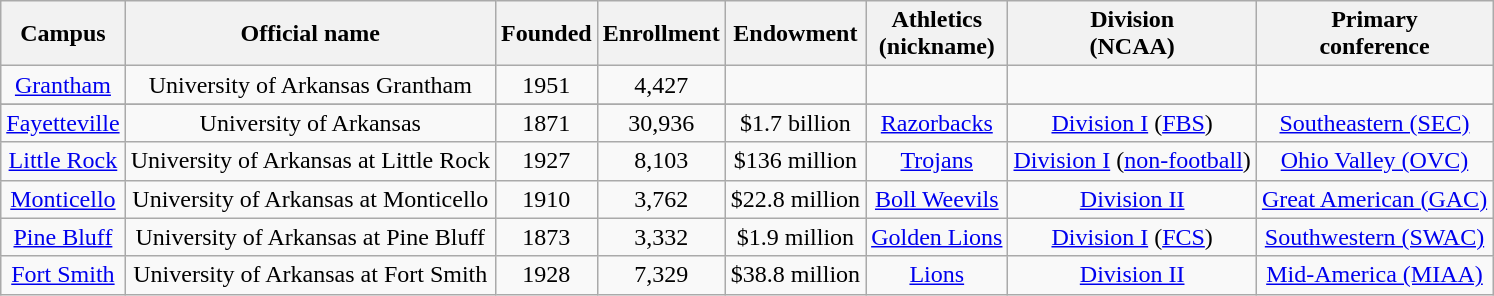<table class="wikitable sortable" style="text-align:center;">
<tr>
<th>Campus</th>
<th>Official name</th>
<th>Founded</th>
<th>Enrollment</th>
<th>Endowment</th>
<th>Athletics<br>(nickname)</th>
<th>Division<br>(NCAA)</th>
<th>Primary<br>conference</th>
</tr>
<tr>
<td><a href='#'>Grantham</a></td>
<td>University of Arkansas Grantham</td>
<td>1951</td>
<td>4,427</td>
<td></td>
<td></td>
<td></td>
<td></td>
</tr>
<tr -->
</tr>
<tr>
<td><a href='#'>Fayetteville</a></td>
<td>University of Arkansas</td>
<td>1871</td>
<td>30,936</td>
<td>$1.7 billion</td>
<td><a href='#'>Razorbacks</a></td>
<td><a href='#'>Division I</a> (<a href='#'>FBS</a>)</td>
<td><a href='#'>Southeastern (SEC)</a></td>
</tr>
<tr>
<td><a href='#'>Little Rock</a></td>
<td>University of Arkansas at Little Rock</td>
<td>1927</td>
<td>8,103</td>
<td>$136 million</td>
<td><a href='#'>Trojans</a></td>
<td><a href='#'>Division I</a> (<a href='#'>non-football</a>)</td>
<td><a href='#'>Ohio Valley (OVC)</a></td>
</tr>
<tr>
<td><a href='#'>Monticello</a></td>
<td>University of Arkansas at Monticello</td>
<td>1910</td>
<td>3,762</td>
<td>$22.8 million</td>
<td><a href='#'>Boll Weevils</a></td>
<td><a href='#'>Division II</a></td>
<td><a href='#'>Great American (GAC)</a></td>
</tr>
<tr>
<td><a href='#'>Pine Bluff</a></td>
<td>University of Arkansas at Pine Bluff</td>
<td>1873</td>
<td>3,332</td>
<td>$1.9 million</td>
<td><a href='#'>Golden Lions</a></td>
<td><a href='#'>Division I</a> (<a href='#'>FCS</a>)</td>
<td><a href='#'>Southwestern (SWAC)</a></td>
</tr>
<tr>
<td><a href='#'>Fort Smith</a></td>
<td>University of Arkansas at Fort Smith</td>
<td>1928</td>
<td>7,329</td>
<td>$38.8 million</td>
<td><a href='#'>Lions</a></td>
<td><a href='#'>Division II</a></td>
<td><a href='#'>Mid-America (MIAA)</a></td>
</tr>
</table>
